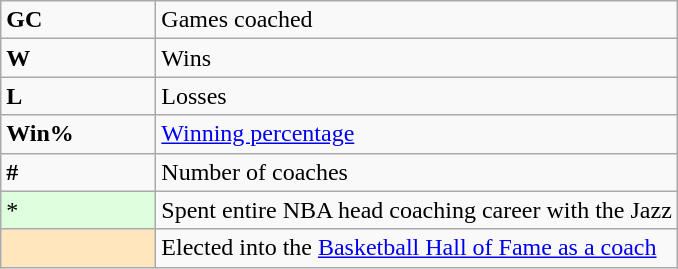<table class="wikitable">
<tr>
<td><strong>GC</strong></td>
<td>Games coached</td>
</tr>
<tr>
<td><strong>W</strong></td>
<td>Wins</td>
</tr>
<tr>
<td><strong>L</strong></td>
<td>Losses</td>
</tr>
<tr>
<td><strong>Win%</strong></td>
<td><a href='#'>Winning percentage</a></td>
</tr>
<tr>
<td><strong>#</strong></td>
<td>Number of coaches</td>
</tr>
<tr>
<td style="background-color:#ddffdd; width:6em">*</td>
<td>Spent entire NBA head coaching career with the Jazz</td>
</tr>
<tr>
<td style="background-color:#FFE6BD; width:6em"></td>
<td>Elected into the <a href='#'>Basketball Hall of Fame as a coach</a></td>
</tr>
</table>
